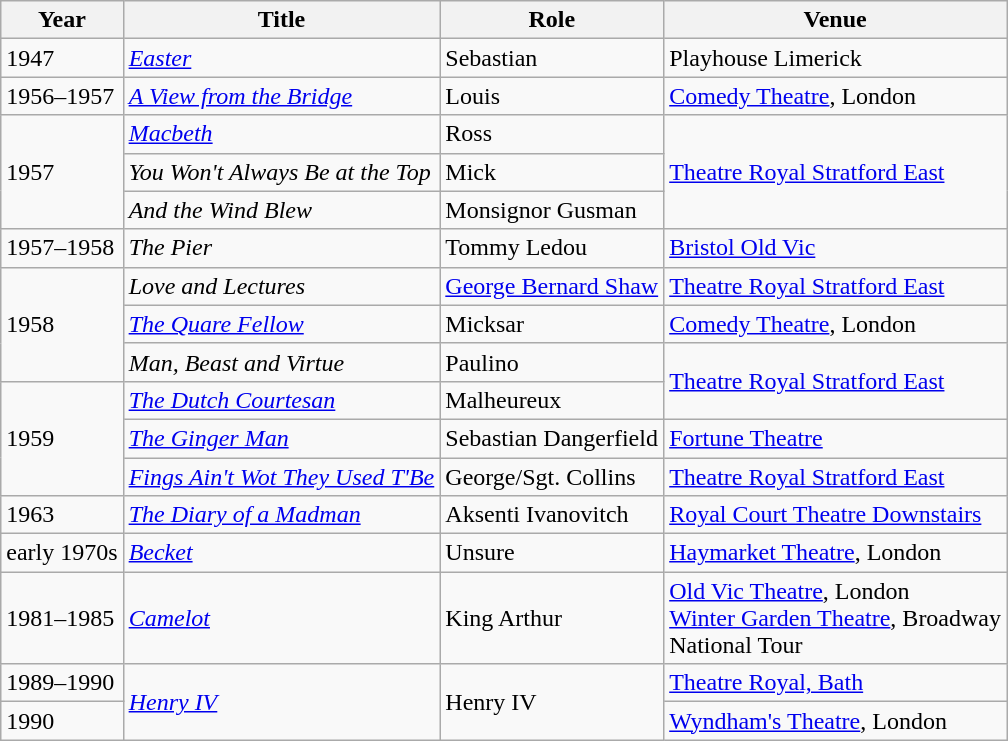<table class="wikitable">
<tr>
<th>Year</th>
<th>Title</th>
<th>Role</th>
<th>Venue</th>
</tr>
<tr>
<td>1947</td>
<td><em><a href='#'>Easter</a></em></td>
<td>Sebastian</td>
<td>Playhouse Limerick</td>
</tr>
<tr>
<td>1956–1957</td>
<td><em><a href='#'>A View from the Bridge</a></em></td>
<td>Louis</td>
<td><a href='#'>Comedy Theatre</a>, London</td>
</tr>
<tr>
<td rowspan="3">1957</td>
<td><em><a href='#'>Macbeth</a></em></td>
<td>Ross</td>
<td rowspan="3"><a href='#'>Theatre Royal Stratford East</a></td>
</tr>
<tr>
<td><em>You Won't Always Be at the Top</em></td>
<td>Mick</td>
</tr>
<tr>
<td><em>And the Wind Blew</em></td>
<td>Monsignor Gusman</td>
</tr>
<tr>
<td>1957–1958</td>
<td><em>The Pier</em></td>
<td>Tommy Ledou</td>
<td><a href='#'>Bristol Old Vic</a></td>
</tr>
<tr>
<td rowspan="3">1958</td>
<td><em>Love and Lectures</em></td>
<td><a href='#'>George Bernard Shaw</a></td>
<td><a href='#'>Theatre Royal Stratford East</a></td>
</tr>
<tr>
<td><em><a href='#'>The Quare Fellow</a></em></td>
<td>Micksar</td>
<td><a href='#'>Comedy Theatre</a>, London</td>
</tr>
<tr>
<td><em>Man, Beast and Virtue</em></td>
<td>Paulino</td>
<td rowspan="2"><a href='#'>Theatre Royal Stratford East</a></td>
</tr>
<tr>
<td rowspan="3">1959</td>
<td><em><a href='#'>The Dutch Courtesan</a></em></td>
<td>Malheureux</td>
</tr>
<tr>
<td><em><a href='#'>The Ginger Man</a></em></td>
<td>Sebastian Dangerfield</td>
<td><a href='#'>Fortune Theatre</a></td>
</tr>
<tr>
<td><em><a href='#'>Fings Ain't Wot They Used T'Be</a></em></td>
<td>George/Sgt. Collins</td>
<td><a href='#'>Theatre Royal Stratford East</a></td>
</tr>
<tr>
<td>1963</td>
<td><em><a href='#'>The Diary of a Madman</a></em></td>
<td>Aksenti Ivanovitch</td>
<td><a href='#'>Royal Court Theatre Downstairs</a></td>
</tr>
<tr>
<td>early 1970s</td>
<td><em><a href='#'>Becket</a></em></td>
<td>Unsure</td>
<td><a href='#'>Haymarket Theatre</a>, London</td>
</tr>
<tr>
<td>1981–1985</td>
<td><em><a href='#'>Camelot</a></em></td>
<td>King Arthur</td>
<td><a href='#'>Old Vic Theatre</a>, London <br> <a href='#'>Winter Garden Theatre</a>, Broadway <br> National Tour</td>
</tr>
<tr>
<td>1989–1990</td>
<td rowspan="2"><em><a href='#'>Henry IV</a></em></td>
<td rowspan="2">Henry IV</td>
<td><a href='#'>Theatre Royal, Bath</a></td>
</tr>
<tr>
<td>1990</td>
<td><a href='#'>Wyndham's Theatre</a>, London</td>
</tr>
</table>
